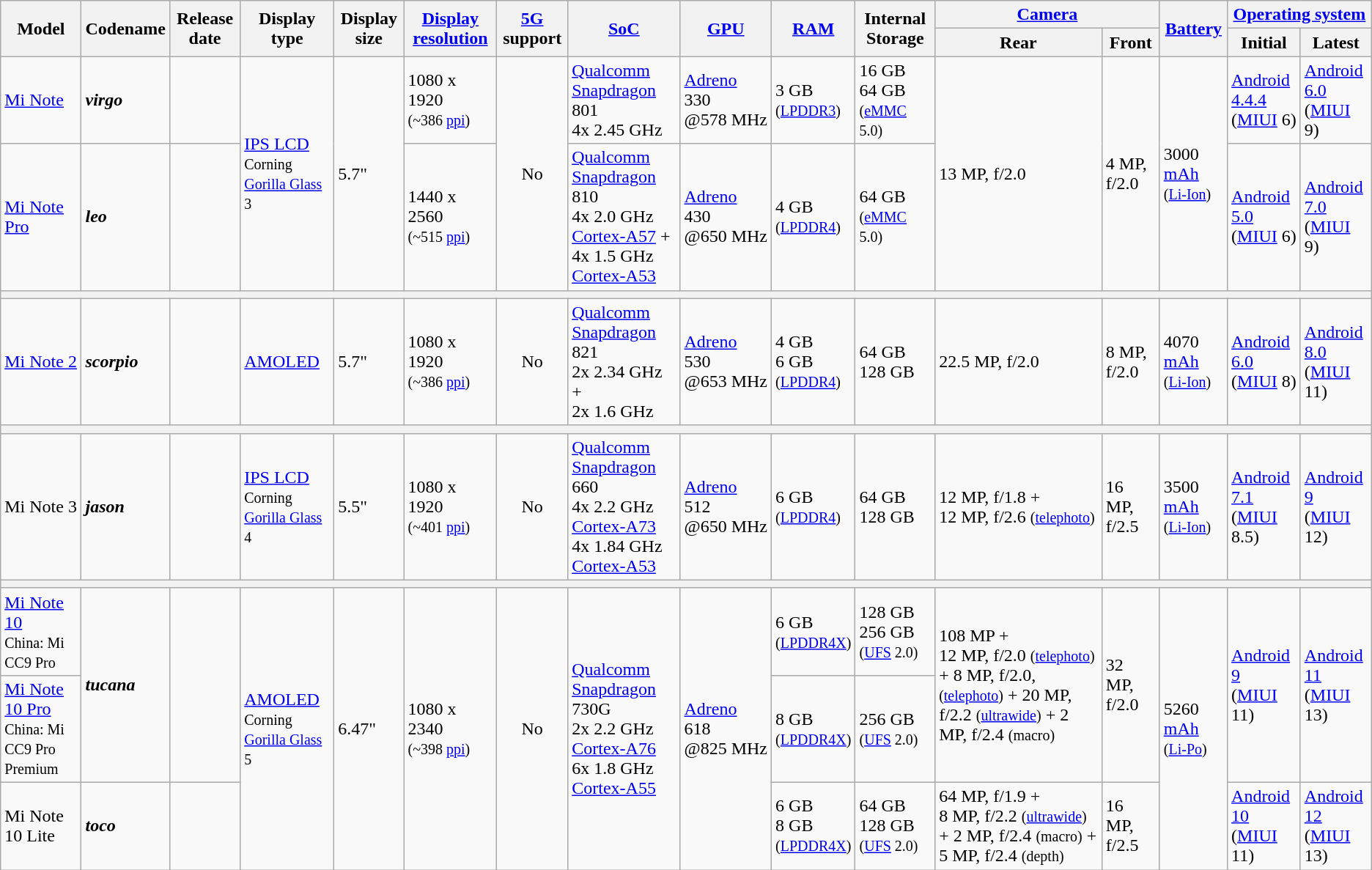<table class="wikitable sortable mw-collapsible">
<tr>
<th rowspan="2">Model</th>
<th rowspan="2">Codename</th>
<th rowspan="2">Release date </th>
<th rowspan="2">Display type</th>
<th rowspan="2">Display size</th>
<th rowspan="2"><a href='#'>Display resolution</a></th>
<th rowspan="2"><a href='#'>5G</a> support</th>
<th rowspan="2"><a href='#'>SoC</a></th>
<th rowspan="2"><a href='#'>GPU</a></th>
<th rowspan="2"><a href='#'>RAM</a></th>
<th rowspan="2">Internal Storage</th>
<th colspan="2"><a href='#'>Camera</a></th>
<th rowspan="2"><a href='#'>Battery</a></th>
<th colspan="2"><a href='#'>Operating system</a></th>
</tr>
<tr>
<th>Rear</th>
<th>Front</th>
<th>Initial</th>
<th>Latest</th>
</tr>
<tr>
<td><a href='#'>Mi Note</a></td>
<td><strong><em>virgo</em></strong></td>
<td></td>
<td rowspan="2"><a href='#'>IPS LCD</a><br><small>Corning <a href='#'>Gorilla Glass</a> 3</small></td>
<td rowspan="2">5.7"</td>
<td>1080 x 1920<br><small>(~386 <a href='#'>ppi</a>)</small></td>
<td rowspan="2" style="text-align:center;">No</td>
<td><a href='#'>Qualcomm Snapdragon</a> 801<br>4x 2.45 GHz</td>
<td><a href='#'>Adreno</a> 330<br>@578 MHz</td>
<td>3 GB<br><small>(<a href='#'>LPDDR3</a>)</small></td>
<td>16 GB<br>64 GB<br><small>(<a href='#'>eMMC</a> 5.0)</small></td>
<td rowspan="2">13 MP, f/2.0</td>
<td rowspan="2">4 MP, f/2.0</td>
<td rowspan="2">3000 <a href='#'>mAh</a><br><small>(<a href='#'>Li-Ion</a>)</small></td>
<td><a href='#'>Android 4.4.4</a><br>(<a href='#'>MIUI</a> 6)</td>
<td><a href='#'>Android 6.0</a><br>(<a href='#'>MIUI</a> 9)</td>
</tr>
<tr>
<td><a href='#'>Mi Note Pro</a></td>
<td><strong><em>leo</em></strong></td>
<td></td>
<td>1440 x 2560<br><small>(~515 <a href='#'>ppi</a>)</small></td>
<td><a href='#'>Qualcomm Snapdragon</a> 810<br>4x 2.0 GHz <a href='#'>Cortex-A57</a> +<br>4x 1.5 GHz <a href='#'>Cortex-A53</a></td>
<td><a href='#'>Adreno</a> 430<br>@650 MHz</td>
<td>4 GB<br><small>(<a href='#'>LPDDR4</a>)</small></td>
<td>64 GB<br><small>(<a href='#'>eMMC</a> 5.0)</small></td>
<td><a href='#'>Android 5.0</a><br>(<a href='#'>MIUI</a> 6)</td>
<td><a href='#'>Android 7.0</a><br>(<a href='#'>MIUI</a> 9)</td>
</tr>
<tr>
<th colspan="16"></th>
</tr>
<tr>
<td><a href='#'>Mi Note 2</a></td>
<td><strong><em>scorpio</em></strong></td>
<td></td>
<td><a href='#'>AMOLED</a></td>
<td>5.7"</td>
<td>1080 x 1920<br><small>(~386 <a href='#'>ppi</a>)</small></td>
<td style="text-align:center;">No</td>
<td><a href='#'>Qualcomm Snapdragon</a> 821<br>2x 2.34 GHz +<br>2x 1.6 GHz</td>
<td><a href='#'>Adreno</a> 530<br>@653 MHz</td>
<td>4 GB<br>6 GB<br><small>(<a href='#'>LPDDR4</a>)</small></td>
<td>64 GB<br>128 GB</td>
<td>22.5 MP, f/2.0</td>
<td>8 MP, f/2.0</td>
<td>4070 <a href='#'>mAh</a><br><small>(<a href='#'>Li-Ion</a>)</small></td>
<td><a href='#'>Android 6.0</a><br>(<a href='#'>MIUI</a> 8)</td>
<td><a href='#'>Android 8.0</a><br>(<a href='#'>MIUI</a> 11)</td>
</tr>
<tr>
<th colspan="16"></th>
</tr>
<tr>
<td>Mi Note 3</td>
<td><strong><em>jason</em></strong></td>
<td></td>
<td><a href='#'>IPS LCD</a><br><small>Corning <a href='#'>Gorilla Glass</a> 4</small></td>
<td>5.5"</td>
<td>1080 x 1920<br><small>(~401 <a href='#'>ppi</a>)</small></td>
<td style="text-align:center;">No</td>
<td><a href='#'>Qualcomm Snapdragon</a> 660<br>4x 2.2 GHz <a href='#'>Cortex-A73</a><br>4x 1.84 GHz <a href='#'>Cortex-A53</a></td>
<td><a href='#'>Adreno</a> 512<br>@650 MHz</td>
<td>6 GB<br><small>(<a href='#'>LPDDR4</a>)</small></td>
<td>64 GB<br>128 GB</td>
<td>12 MP, f/1.8 +<br>12 MP, f/2.6 <small>(<a href='#'>telephoto</a>)</small></td>
<td>16 MP, f/2.5</td>
<td>3500 <a href='#'>mAh</a><br><small>(<a href='#'>Li-Ion</a>)</small></td>
<td><a href='#'>Android 7.1</a><br>(<a href='#'>MIUI</a> 8.5)</td>
<td><a href='#'>Android 9</a><br>(<a href='#'>MIUI</a> 12)</td>
</tr>
<tr>
<th colspan="16"></th>
</tr>
<tr>
<td><a href='#'>Mi Note 10</a><br><small>China: Mi CC9 Pro</small></td>
<td rowspan="2"><strong><em>tucana</em></strong></td>
<td rowspan="2"></td>
<td rowspan="3"><a href='#'>AMOLED</a><br><small>Corning <a href='#'>Gorilla Glass</a> 5</small></td>
<td rowspan="3">6.47"</td>
<td rowspan="3">1080 x 2340<br><small>(~398 <a href='#'>ppi</a>)</small></td>
<td rowspan="3"; style="text-align:center;">No</td>
<td rowspan="3"><a href='#'>Qualcomm Snapdragon</a> 730G<br>2x 2.2 GHz <a href='#'>Cortex-A76</a><br>6x 1.8 GHz <a href='#'>Cortex-A55</a></td>
<td rowspan="3"><a href='#'>Adreno</a> 618<br>@825 MHz</td>
<td>6 GB<br><small>(<a href='#'>LPDDR4X</a>)</small></td>
<td>128 GB<br>256 GB<br><small>(<a href='#'>UFS</a> 2.0)</small></td>
<td rowspan="2">108 MP +<br>12 MP, f/2.0 <small>(<a href='#'>telephoto</a>)</small> +
8 MP, f/2.0, <small>(<a href='#'>telephoto</a>)</small> +
20 MP, f/2.2 <small>(<a href='#'>ultrawide</a>)</small> +
2 MP, f/2.4 <small>(macro)</small></td>
<td rowspan="2">32 MP, f/2.0</td>
<td rowspan="3">5260 <a href='#'>mAh</a><br><small>(<a href='#'>Li-Po</a>)</small></td>
<td rowspan="2"><a href='#'>Android 9</a><br>(<a href='#'>MIUI</a> 11)</td>
<td rowspan="2"><a href='#'>Android 11</a><br>(<a href='#'>MIUI</a> 13)</td>
</tr>
<tr>
<td><a href='#'>Mi Note 10 Pro</a><br><small>China: Mi CC9 Pro Premium</small></td>
<td>8 GB<br><small>(<a href='#'>LPDDR4X</a>)</small></td>
<td>256 GB<br><small>(<a href='#'>UFS</a> 2.0)</small></td>
</tr>
<tr>
<td>Mi Note 10 Lite</td>
<td><strong><em>toco</em></strong></td>
<td></td>
<td>6 GB<br>8 GB<br><small>(<a href='#'>LPDDR4X</a>)</small></td>
<td>64 GB<br>128 GB<br><small>(<a href='#'>UFS</a> 2.0)</small></td>
<td>64 MP, f/1.9 +<br>8 MP, f/2.2 <small>(<a href='#'>ultrawide</a>)</small> +
2 MP, f/2.4 <small>(macro)</small> +
5 MP, f/2.4 <small>(depth)</small></td>
<td>16 MP, f/2.5</td>
<td><a href='#'>Android 10</a><br>(<a href='#'>MIUI</a> 11)</td>
<td><a href='#'>Android 12</a><br>(<a href='#'>MIUI</a> 13)</td>
</tr>
</table>
